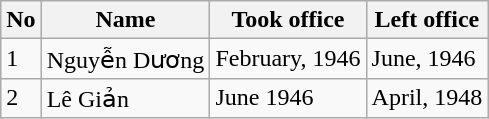<table class="wikitable">
<tr>
<th>No</th>
<th>Name</th>
<th>Took office</th>
<th>Left office</th>
</tr>
<tr>
<td>1</td>
<td>Nguyễn Dương</td>
<td>February, 1946</td>
<td>June, 1946</td>
</tr>
<tr>
<td>2</td>
<td>Lê Giản</td>
<td>June 1946</td>
<td>April, 1948</td>
</tr>
</table>
